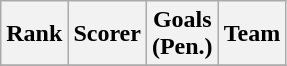<table class="wikitable">
<tr>
<th>Rank</th>
<th>Scorer</th>
<th>Goals<br>(Pen.)</th>
<th>Team</th>
</tr>
<tr>
</tr>
</table>
